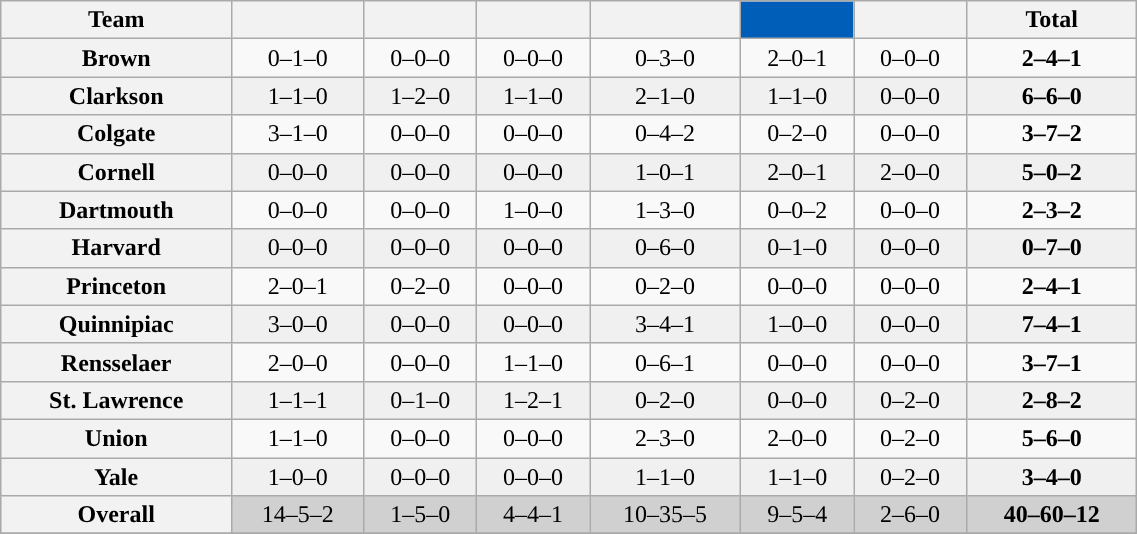<table class="wikitable" style="text-align: center; "width=60%">
<tr>
<th>Team</th>
<th><a href='#'></a></th>
<th><a href='#'></a></th>
<th><a href='#'></a></th>
<th><a href='#'></a></th>
<th style="color:white; background:#005EB8"><a href='#'></a></th>
<th><a href='#'></a></th>
<th>Total</th>
</tr>
<tr>
<th>Brown</th>
<td>0–1–0</td>
<td>0–0–0</td>
<td>0–0–0</td>
<td>0–3–0</td>
<td>2–0–1</td>
<td>0–0–0</td>
<td><strong>2–4–1</strong></td>
</tr>
<tr bgcolor=f0f0f0>
<th>Clarkson</th>
<td>1–1–0</td>
<td>1–2–0</td>
<td>1–1–0</td>
<td>2–1–0</td>
<td>1–1–0</td>
<td>0–0–0</td>
<td><strong>6–6–0</strong></td>
</tr>
<tr>
<th>Colgate</th>
<td>3–1–0</td>
<td>0–0–0</td>
<td>0–0–0</td>
<td>0–4–2</td>
<td>0–2–0</td>
<td>0–0–0</td>
<td><strong>3–7–2</strong></td>
</tr>
<tr bgcolor=f0f0f0>
<th>Cornell</th>
<td>0–0–0</td>
<td>0–0–0</td>
<td>0–0–0</td>
<td>1–0–1</td>
<td>2–0–1</td>
<td>2–0–0</td>
<td><strong>5–0–2</strong></td>
</tr>
<tr>
<th>Dartmouth</th>
<td>0–0–0</td>
<td>0–0–0</td>
<td>1–0–0</td>
<td>1–3–0</td>
<td>0–0–2</td>
<td>0–0–0</td>
<td><strong>2–3–2</strong></td>
</tr>
<tr bgcolor=f0f0f0>
<th>Harvard</th>
<td>0–0–0</td>
<td>0–0–0</td>
<td>0–0–0</td>
<td>0–6–0</td>
<td>0–1–0</td>
<td>0–0–0</td>
<td><strong>0–7–0</strong></td>
</tr>
<tr>
<th>Princeton</th>
<td>2–0–1</td>
<td>0–2–0</td>
<td>0–0–0</td>
<td>0–2–0</td>
<td>0–0–0</td>
<td>0–0–0</td>
<td><strong>2–4–1</strong></td>
</tr>
<tr bgcolor=f0f0f0>
<th>Quinnipiac</th>
<td>3–0–0</td>
<td>0–0–0</td>
<td>0–0–0</td>
<td>3–4–1</td>
<td>1–0–0</td>
<td>0–0–0</td>
<td><strong>7–4–1</strong></td>
</tr>
<tr>
<th>Rensselaer</th>
<td>2–0–0</td>
<td>0–0–0</td>
<td>1–1–0</td>
<td>0–6–1</td>
<td>0–0–0</td>
<td>0–0–0</td>
<td><strong>3–7–1</strong></td>
</tr>
<tr bgcolor=f0f0f0>
<th>St. Lawrence</th>
<td>1–1–1</td>
<td>0–1–0</td>
<td>1–2–1</td>
<td>0–2–0</td>
<td>0–0–0</td>
<td>0–2–0</td>
<td><strong>2–8–2</strong></td>
</tr>
<tr>
<th>Union</th>
<td>1–1–0</td>
<td>0–0–0</td>
<td>0–0–0</td>
<td>2–3–0</td>
<td>2–0–0</td>
<td>0–2–0</td>
<td><strong>5–6–0</strong></td>
</tr>
<tr bgcolor=f0f0f0>
<th>Yale</th>
<td>1–0–0</td>
<td>0–0–0</td>
<td>0–0–0</td>
<td>1–1–0</td>
<td>1–1–0</td>
<td>0–2–0</td>
<td><strong>3–4–0</strong></td>
</tr>
<tr bgcolor=d0d0d0>
<th>Overall</th>
<td>14–5–2</td>
<td>1–5–0</td>
<td>4–4–1</td>
<td>10–35–5</td>
<td>9–5–4</td>
<td>2–6–0</td>
<td><strong>40–60–12</strong></td>
</tr>
<tr>
</tr>
</table>
